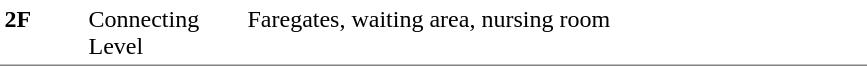<table table border=0 cellspacing=0 cellpadding=3>
<tr>
<td style="border-bottom:solid 1px gray;border-top:solid 1px white;" width=50 rowspan=8 valign=top><strong>2F</strong></td>
<td style="border-top:solid 1px white;border-bottom:solid 1px gray;" width=100 rowspan=2>Connecting Level</td>
<td style="border-top:solid 1px white;border-bottom:solid 1px gray;" width=410 valign=top>Faregates, waiting area, nursing room</td>
</tr>
</table>
